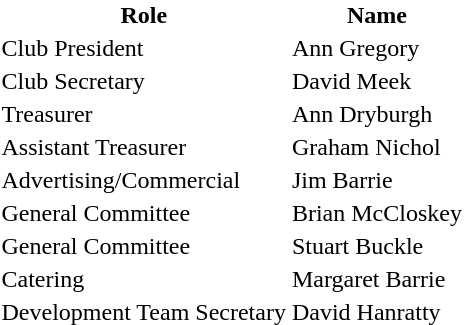<table class="toccolours">
<tr>
<th style="background:white;">Role</th>
<th style="background:white;">Name</th>
</tr>
<tr>
<td>Club President</td>
<td> Ann Gregory</td>
</tr>
<tr>
<td>Club Secretary</td>
<td> David Meek</td>
</tr>
<tr>
<td>Treasurer</td>
<td> Ann Dryburgh</td>
</tr>
<tr>
<td>Assistant Treasurer</td>
<td> Graham Nichol</td>
</tr>
<tr>
<td>Advertising/Commercial</td>
<td> Jim Barrie</td>
</tr>
<tr>
<td>General Committee</td>
<td> Brian McCloskey</td>
</tr>
<tr>
<td>General Committee</td>
<td> Stuart Buckle</td>
</tr>
<tr>
<td>Catering</td>
<td> Margaret Barrie</td>
</tr>
<tr>
<td>Development Team Secretary</td>
<td> David Hanratty</td>
</tr>
</table>
